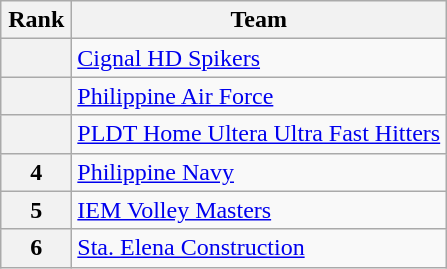<table class="wikitable" style="text-align: center;">
<tr>
<th width=40>Rank</th>
<th>Team</th>
</tr>
<tr>
<th></th>
<td style="text-align:left;"><a href='#'>Cignal HD Spikers</a></td>
</tr>
<tr>
<th></th>
<td style="text-align:left;"><a href='#'>Philippine Air Force</a></td>
</tr>
<tr>
<th></th>
<td style="text-align:left;"><a href='#'>PLDT Home Ultera Ultra Fast Hitters</a></td>
</tr>
<tr>
<th>4</th>
<td style="text-align:left;"><a href='#'>Philippine Navy</a></td>
</tr>
<tr>
<th>5</th>
<td style="text-align:left;"><a href='#'>IEM Volley Masters</a></td>
</tr>
<tr>
<th>6</th>
<td style="text-align:left;"><a href='#'>Sta. Elena Construction</a></td>
</tr>
</table>
